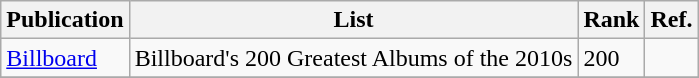<table class="wikitable sortable">
<tr>
<th>Publication</th>
<th>List</th>
<th>Rank</th>
<th>Ref.</th>
</tr>
<tr>
<td><a href='#'>Billboard</a></td>
<td>Billboard's 200 Greatest Albums of the 2010s</td>
<td>200</td>
<td></td>
</tr>
<tr>
</tr>
</table>
